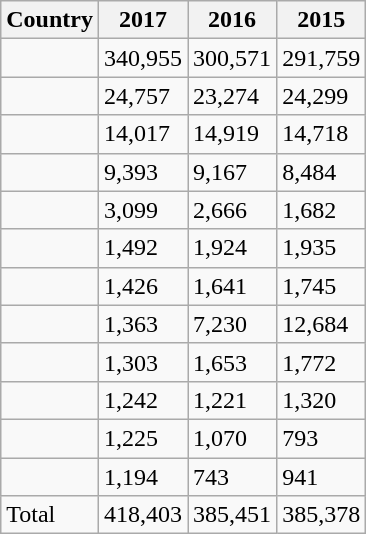<table class="wikitable sortable">
<tr>
<th>Country</th>
<th>2017</th>
<th>2016</th>
<th>2015</th>
</tr>
<tr>
<td></td>
<td>340,955</td>
<td>300,571</td>
<td>291,759</td>
</tr>
<tr>
<td></td>
<td>24,757</td>
<td>23,274</td>
<td>24,299</td>
</tr>
<tr>
<td></td>
<td>14,017</td>
<td>14,919</td>
<td>14,718</td>
</tr>
<tr>
<td></td>
<td>9,393</td>
<td>9,167</td>
<td>8,484</td>
</tr>
<tr>
<td></td>
<td>3,099</td>
<td>2,666</td>
<td>1,682</td>
</tr>
<tr>
<td></td>
<td>1,492</td>
<td>1,924</td>
<td>1,935</td>
</tr>
<tr>
<td></td>
<td>1,426</td>
<td>1,641</td>
<td>1,745</td>
</tr>
<tr>
<td></td>
<td>1,363</td>
<td>7,230</td>
<td>12,684</td>
</tr>
<tr>
<td></td>
<td>1,303</td>
<td>1,653</td>
<td>1,772</td>
</tr>
<tr>
<td></td>
<td>1,242</td>
<td>1,221</td>
<td>1,320</td>
</tr>
<tr>
<td></td>
<td>1,225</td>
<td>1,070</td>
<td>793</td>
</tr>
<tr>
<td></td>
<td>1,194</td>
<td>743</td>
<td>941</td>
</tr>
<tr>
<td>Total</td>
<td>418,403</td>
<td>385,451</td>
<td>385,378</td>
</tr>
</table>
